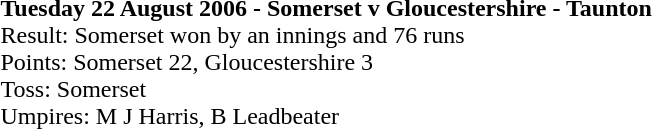<table>
<tr>
<td><strong>Tuesday 22 August 2006 - Somerset 	v 	Gloucestershire - Taunton</strong><br>Result: Somerset won by an innings and 76 runs<br>
Points: Somerset 22, Gloucestershire 3<br>Toss: Somerset<br>
Umpires: M J Harris, B Leadbeater<br></td>
</tr>
</table>
